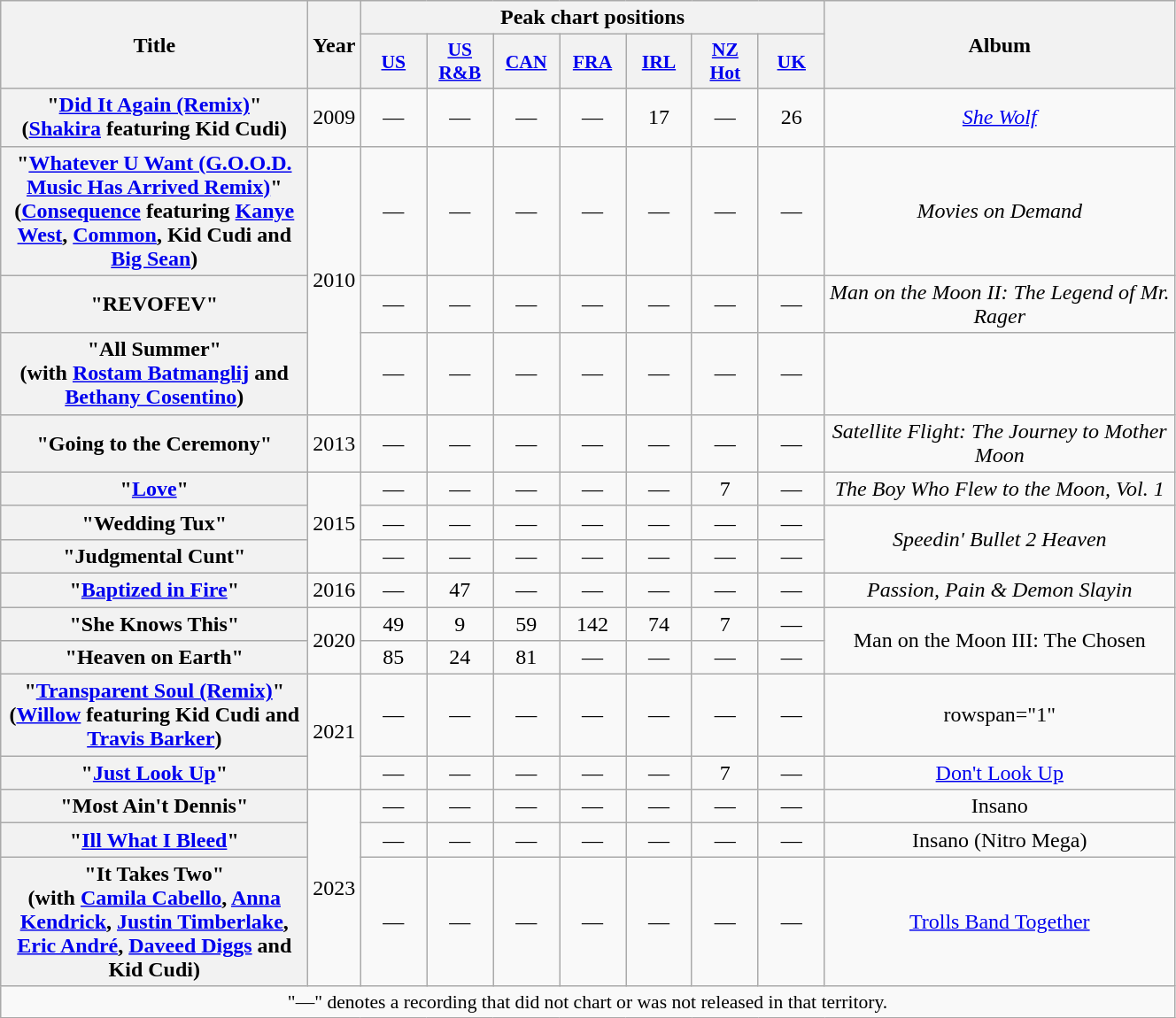<table class="wikitable plainrowheaders" style="text-align:center;" border="1">
<tr>
<th scope="col" rowspan="2" style="width:14em;">Title</th>
<th scope="col" rowspan="2" style="width:1em;">Year</th>
<th scope="col" colspan="7">Peak chart positions</th>
<th scope="col" rowspan="2" style="width:16em;">Album</th>
</tr>
<tr>
<th scope="col" style="width:3em;font-size:90%;"><a href='#'>US</a><br></th>
<th scope="col" style="width:3em;font-size:90%;"><a href='#'>US<br>R&B</a><br></th>
<th scope="col" style="width:3em;font-size:90%;"><a href='#'>CAN</a><br></th>
<th scope="col" style="width:3em;font-size:90%;"><a href='#'>FRA</a><br></th>
<th scope="col" style="width:3em;font-size:90%;"><a href='#'>IRL</a><br></th>
<th scope="col" style="width:3em;font-size:90%;"><a href='#'>NZ<br>Hot</a><br></th>
<th scope="col" style="width:3em;font-size:90%;"><a href='#'>UK</a><br></th>
</tr>
<tr>
<th scope="row">"<a href='#'>Did It Again (Remix)</a>"<br><span>(<a href='#'>Shakira</a> featuring Kid Cudi)</span></th>
<td>2009</td>
<td>—</td>
<td>—</td>
<td>—</td>
<td>—</td>
<td>17</td>
<td>—</td>
<td>26</td>
<td><em><a href='#'>She Wolf</a></em></td>
</tr>
<tr>
<th scope="row">"<a href='#'>Whatever U Want (G.O.O.D. Music Has Arrived Remix)</a>"<br><span>(<a href='#'>Consequence</a> featuring <a href='#'>Kanye West</a>, <a href='#'>Common</a>, Kid Cudi and <a href='#'>Big Sean</a>)</span></th>
<td rowspan="3">2010</td>
<td>—</td>
<td>—</td>
<td>—</td>
<td>—</td>
<td>—</td>
<td>—</td>
<td>—</td>
<td><em>Movies on Demand</em></td>
</tr>
<tr>
<th scope="row">"REVOFEV"</th>
<td>—</td>
<td>—</td>
<td>—</td>
<td>—</td>
<td>—</td>
<td>—</td>
<td>—</td>
<td><em>Man on the Moon II: The Legend of Mr. Rager</em></td>
</tr>
<tr>
<th scope="row">"All Summer"<br><span>(with <a href='#'>Rostam Batmanglij</a> and <a href='#'>Bethany Cosentino</a>)</span></th>
<td>—</td>
<td>—</td>
<td>—</td>
<td>—</td>
<td>—</td>
<td>—</td>
<td>—</td>
<td></td>
</tr>
<tr>
<th scope="row">"Going to the Ceremony"</th>
<td>2013</td>
<td>—</td>
<td>—</td>
<td>—</td>
<td>—</td>
<td>—</td>
<td>—</td>
<td>—</td>
<td><em>Satellite Flight: The Journey to Mother Moon</em></td>
</tr>
<tr>
<th scope="row">"<a href='#'>Love</a>"</th>
<td rowspan="3">2015</td>
<td>—</td>
<td>—</td>
<td>—</td>
<td>—</td>
<td>—</td>
<td>7</td>
<td>—</td>
<td><em>The Boy Who Flew to the Moon, Vol. 1</em></td>
</tr>
<tr>
<th scope="row">"Wedding Tux"</th>
<td>—</td>
<td>—</td>
<td>—</td>
<td>—</td>
<td>—</td>
<td>—</td>
<td>—</td>
<td rowspan="2"><em>Speedin' Bullet 2 Heaven</em></td>
</tr>
<tr>
<th scope="row">"Judgmental Cunt"</th>
<td>—</td>
<td>—</td>
<td>—</td>
<td>—</td>
<td>—</td>
<td>—</td>
<td>—</td>
</tr>
<tr>
<th scope="row">"<a href='#'>Baptized in Fire</a>"<br></th>
<td>2016</td>
<td>—</td>
<td>47</td>
<td>—</td>
<td>—</td>
<td>—</td>
<td>—</td>
<td>—</td>
<td><em>Passion, Pain & Demon Slayin<strong></td>
</tr>
<tr>
<th scope="row">"She Knows This"</th>
<td rowspan="2">2020</td>
<td>49</td>
<td>9</td>
<td>59</td>
<td>142</td>
<td>74</td>
<td>7</td>
<td>—</td>
<td rowspan="2"></em>Man on the Moon III: The Chosen<em></td>
</tr>
<tr>
<th scope="row">"Heaven on Earth"</th>
<td>85</td>
<td>24</td>
<td>81</td>
<td>—</td>
<td>—</td>
<td>—</td>
<td>—</td>
</tr>
<tr>
<th scope="row">"<a href='#'>Transparent Soul (Remix)</a>"<br><span>(<a href='#'>Willow</a> featuring Kid Cudi and <a href='#'>Travis Barker</a>)</span></th>
<td rowspan="2">2021</td>
<td>—</td>
<td>—</td>
<td>—</td>
<td>—</td>
<td>—</td>
<td>—</td>
<td>—</td>
<td>rowspan="1" </td>
</tr>
<tr>
<th scope="row">"<a href='#'>Just Look Up</a>"<br></th>
<td>—</td>
<td>—</td>
<td>—</td>
<td>—</td>
<td>—</td>
<td>7</td>
<td>—</td>
<td></em><a href='#'>Don't Look Up</a><em></td>
</tr>
<tr>
<th scope="row">"Most Ain't Dennis"</th>
<td rowspan="3">2023</td>
<td>—</td>
<td>—</td>
<td>—</td>
<td>—</td>
<td>—</td>
<td>—</td>
<td>—</td>
<td></em>Insano<em></td>
</tr>
<tr>
<th scope="row">"<a href='#'>Ill What I Bleed</a>"</th>
<td>—</td>
<td>—</td>
<td>—</td>
<td>—</td>
<td>—</td>
<td>—</td>
<td>—</td>
<td></em>Insano (Nitro Mega)<em></td>
</tr>
<tr>
<th scope="row">"It Takes Two"<br><span>(with <a href='#'>Camila Cabello</a>, <a href='#'>Anna Kendrick</a>, <a href='#'>Justin Timberlake</a>, <a href='#'>Eric André</a>, <a href='#'>Daveed Diggs</a> and Kid Cudi)</span></th>
<td>—</td>
<td>—</td>
<td>—</td>
<td>—</td>
<td>—</td>
<td>—</td>
<td>—</td>
<td></em><a href='#'>Trolls Band Together</a><em></td>
</tr>
<tr>
<td colspan="14" style="font-size:90%">"—" denotes a recording that did not chart or was not released in that territory.</td>
</tr>
</table>
